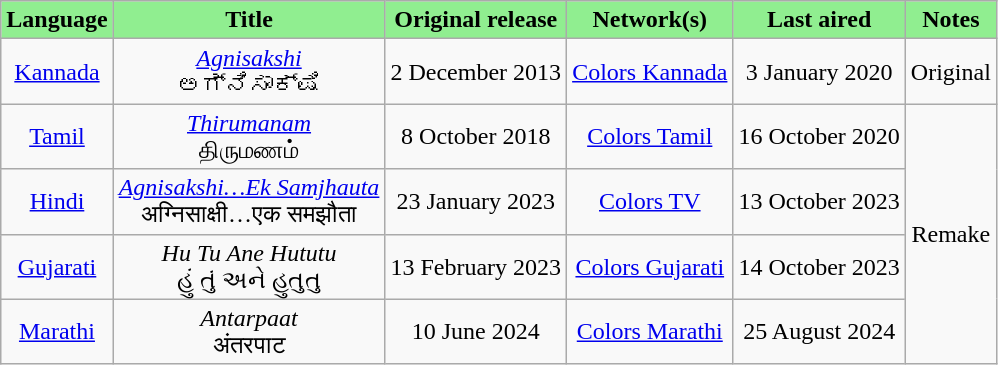<table class="wikitable" style="text-align:center;">
<tr>
<th style="background:LightGreen;">Language</th>
<th style="background:LightGreen;">Title</th>
<th style="background:LightGreen;">Original release</th>
<th style="background:LightGreen;">Network(s)</th>
<th style="background:LightGreen;">Last aired</th>
<th style="background:LightGreen;">Notes</th>
</tr>
<tr>
<td><a href='#'>Kannada</a></td>
<td><em><a href='#'>Agnisakshi</a></em> <br> ಅಗ್ನಿಸಾಕ್ಷಿ</td>
<td>2 December 2013</td>
<td><a href='#'>Colors Kannada</a></td>
<td>3 January 2020</td>
<td>Original</td>
</tr>
<tr>
<td><a href='#'>Tamil</a></td>
<td><em><a href='#'>Thirumanam</a></em> <br> திருமணம்</td>
<td>8 October 2018</td>
<td><a href='#'>Colors Tamil</a></td>
<td>16 October 2020</td>
<td rowspan="4">Remake</td>
</tr>
<tr>
<td><a href='#'>Hindi</a></td>
<td><em><a href='#'>Agnisakshi…Ek Samjhauta</a></em> <br> अग्निसाक्षी…एक समझौता</td>
<td>23 January 2023</td>
<td><a href='#'>Colors TV</a></td>
<td>13 October 2023</td>
</tr>
<tr>
<td><a href='#'>Gujarati</a></td>
<td><em>Hu Tu Ane Hututu</em> <br> હું તું અને હુતુતુ</td>
<td>13 February 2023</td>
<td><a href='#'>Colors Gujarati</a></td>
<td>14 October 2023</td>
</tr>
<tr>
<td><a href='#'>Marathi</a></td>
<td><em>Antarpaat</em> <br> अंतरपाट</td>
<td>10 June 2024</td>
<td><a href='#'>Colors Marathi</a></td>
<td>25 August 2024</td>
</tr>
</table>
